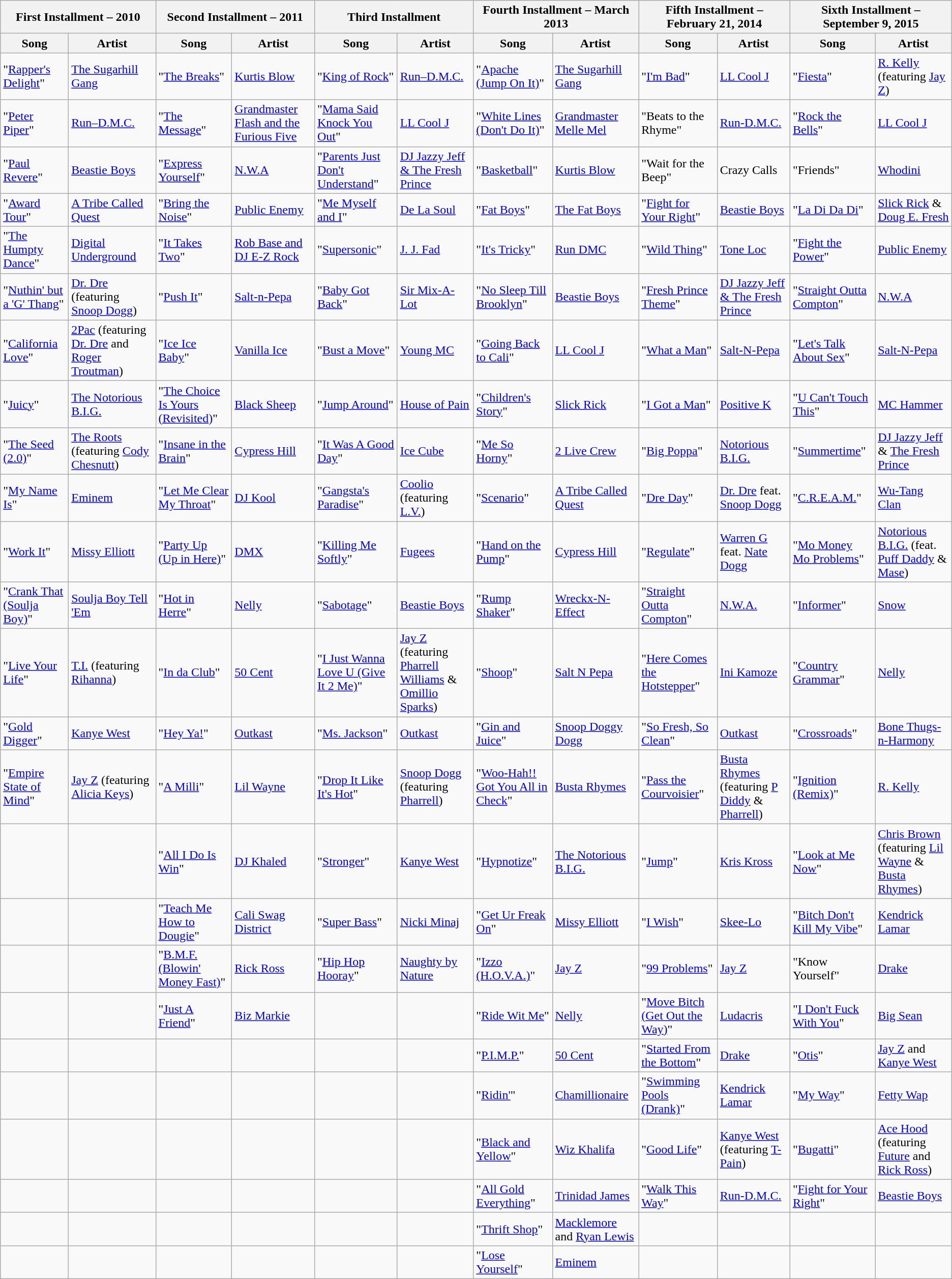<table class="wikitable">
<tr>
<th colspan="2">First Installment – 2010</th>
<th colspan="2">Second Installment – 2011</th>
<th colspan="2">Third Installment</th>
<th colspan="2">Fourth Installment – March 2013</th>
<th colspan="2">Fifth Installment – February 21, 2014</th>
<th colspan="2">Sixth Installment – September 9, 2015</th>
</tr>
<tr>
<th>Song</th>
<th>Artist</th>
<th>Song</th>
<th>Artist</th>
<th>Song</th>
<th>Artist</th>
<th>Song</th>
<th>Artist</th>
<th>Song</th>
<th>Artist</th>
<th>Song</th>
<th>Artist</th>
</tr>
<tr>
<td>"<a href='#'>Rapper's Delight</a>"</td>
<td><a href='#'>The Sugarhill Gang</a></td>
<td>"<a href='#'>The Breaks</a>"</td>
<td><a href='#'>Kurtis Blow</a></td>
<td>"<a href='#'>King of Rock</a>"</td>
<td><a href='#'>Run–D.M.C.</a></td>
<td>"<a href='#'>Apache (Jump On It)</a>"</td>
<td><a href='#'>The Sugarhill Gang</a></td>
<td>"<a href='#'>I'm Bad</a>"</td>
<td><a href='#'>LL Cool J</a></td>
<td>"<a href='#'>Fiesta</a>"</td>
<td><a href='#'>R. Kelly</a> (featuring <a href='#'>Jay Z</a>)</td>
</tr>
<tr>
<td>"<a href='#'>Peter Piper</a>"</td>
<td><a href='#'>Run–D.M.C.</a></td>
<td>"<a href='#'>The Message</a>"</td>
<td><a href='#'>Grandmaster Flash and the Furious Five</a></td>
<td>"<a href='#'>Mama Said Knock You Out</a>"</td>
<td><a href='#'>LL Cool J</a></td>
<td>"<a href='#'>White Lines (Don't Do It)</a>"</td>
<td><a href='#'>Grandmaster Melle Mel</a></td>
<td>"Beats to the Rhyme"</td>
<td><a href='#'>Run-D.M.C.</a></td>
<td>"<a href='#'>Rock the Bells</a>"</td>
<td><a href='#'>LL Cool J</a></td>
</tr>
<tr>
<td>"<a href='#'>Paul Revere</a>"</td>
<td><a href='#'>Beastie Boys</a></td>
<td>"<a href='#'>Express Yourself</a>"</td>
<td><a href='#'>N.W.A</a></td>
<td>"<a href='#'>Parents Just Don't Understand</a>"</td>
<td><a href='#'>DJ Jazzy Jeff & The Fresh Prince</a></td>
<td>"<a href='#'>Basketball</a>"</td>
<td><a href='#'>Kurtis Blow</a></td>
<td>"Wait for the Beep"</td>
<td>Crazy Calls</td>
<td>"Friends"</td>
<td><a href='#'>Whodini</a></td>
</tr>
<tr>
<td>"<a href='#'>Award Tour</a>"</td>
<td><a href='#'>A Tribe Called Quest</a></td>
<td>"<a href='#'>Bring the Noise</a>"</td>
<td><a href='#'>Public Enemy</a></td>
<td>"<a href='#'>Me Myself and I</a>"</td>
<td><a href='#'>De La Soul</a></td>
<td>"<a href='#'>Fat Boys</a>"</td>
<td><a href='#'>The Fat Boys</a></td>
<td>"<a href='#'>Fight for Your Right</a>"</td>
<td><a href='#'>Beastie Boys</a></td>
<td>"<a href='#'>La Di Da Di</a>"</td>
<td><a href='#'>Slick Rick</a> & <a href='#'>Doug E. Fresh</a></td>
</tr>
<tr>
<td>"<a href='#'>The Humpty Dance</a>"</td>
<td><a href='#'>Digital Underground</a></td>
<td>"<a href='#'>It Takes Two</a>"</td>
<td><a href='#'>Rob Base and DJ E-Z Rock</a></td>
<td>"<a href='#'>Supersonic</a>"</td>
<td><a href='#'>J. J. Fad</a></td>
<td>"<a href='#'>It's Tricky</a>"</td>
<td><a href='#'>Run DMC</a></td>
<td>"<a href='#'>Wild Thing</a>"</td>
<td><a href='#'>Tone Loc</a></td>
<td>"<a href='#'>Fight the Power</a>"</td>
<td><a href='#'>Public Enemy</a></td>
</tr>
<tr>
<td>"<a href='#'>Nuthin' but a 'G' Thang</a>"</td>
<td><a href='#'>Dr. Dre</a> (featuring <a href='#'>Snoop Dogg</a>)</td>
<td>"<a href='#'>Push It</a>"</td>
<td><a href='#'>Salt-n-Pepa</a></td>
<td>"<a href='#'>Baby Got Back</a>"</td>
<td><a href='#'>Sir Mix-A-Lot</a></td>
<td>"<a href='#'>No Sleep Till Brooklyn</a>"</td>
<td><a href='#'>Beastie Boys</a></td>
<td>"<a href='#'>Fresh Prince Theme</a>"</td>
<td><a href='#'>DJ Jazzy Jeff & The Fresh Prince</a></td>
<td>"<a href='#'>Straight Outta Compton</a>"</td>
<td><a href='#'>N.W.A</a></td>
</tr>
<tr>
<td>"<a href='#'>California Love</a>"</td>
<td><a href='#'>2Pac</a> (featuring <a href='#'>Dr. Dre</a> and <a href='#'>Roger Troutman</a>)</td>
<td>"<a href='#'>Ice Ice Baby</a>"</td>
<td><a href='#'>Vanilla Ice</a></td>
<td>"<a href='#'>Bust a Move</a>"</td>
<td><a href='#'>Young MC</a></td>
<td>"<a href='#'>Going Back to Cali</a>"</td>
<td><a href='#'>LL Cool J</a></td>
<td>"<a href='#'>What a Man</a>"</td>
<td><a href='#'>Salt-N-Pepa</a></td>
<td>"<a href='#'>Let's Talk About Sex</a>"</td>
<td><a href='#'>Salt-N-Pepa</a></td>
</tr>
<tr>
<td>"<a href='#'>Juicy</a>"</td>
<td><a href='#'>The Notorious B.I.G.</a></td>
<td>"<a href='#'>The Choice Is Yours (Revisited)</a>"</td>
<td><a href='#'>Black Sheep</a></td>
<td>"<a href='#'>Jump Around</a>"</td>
<td><a href='#'>House of Pain</a></td>
<td>"<a href='#'>Children's Story</a>"</td>
<td><a href='#'>Slick Rick</a></td>
<td>"<a href='#'>I Got a Man</a>"</td>
<td><a href='#'>Positive K</a></td>
<td>"<a href='#'>U Can't Touch This</a>"</td>
<td><a href='#'>MC Hammer</a></td>
</tr>
<tr>
<td>"<a href='#'>The Seed (2.0)</a>"</td>
<td><a href='#'>The Roots</a> (featuring <a href='#'>Cody Chesnutt</a>)</td>
<td>"<a href='#'>Insane in the Brain</a>"</td>
<td><a href='#'>Cypress Hill</a></td>
<td>"<a href='#'>It Was A Good Day</a>"</td>
<td><a href='#'>Ice Cube</a></td>
<td>"<a href='#'>Me So Horny</a>"</td>
<td><a href='#'>2 Live Crew</a></td>
<td>"<a href='#'>Big Poppa</a>"</td>
<td><a href='#'>Notorious B.I.G.</a></td>
<td>"<a href='#'>Summertime</a>"</td>
<td><a href='#'>DJ Jazzy Jeff</a> & <a href='#'>The Fresh Prince</a></td>
</tr>
<tr>
<td>"<a href='#'>My Name Is</a>"</td>
<td><a href='#'>Eminem</a></td>
<td>"<a href='#'>Let Me Clear My Throat</a>"</td>
<td><a href='#'>DJ Kool</a></td>
<td>"<a href='#'>Gangsta's Paradise</a>"</td>
<td><a href='#'>Coolio</a> (featuring <a href='#'>L.V.</a>)</td>
<td>"<a href='#'>Scenario</a>"</td>
<td><a href='#'>A Tribe Called Quest</a></td>
<td>"<a href='#'>Dre Day</a>"</td>
<td><a href='#'>Dr. Dre</a> feat. <a href='#'>Snoop Dogg</a></td>
<td>"<a href='#'>C.R.E.A.M.</a>"</td>
<td><a href='#'>Wu-Tang Clan</a></td>
</tr>
<tr>
<td>"<a href='#'>Work It</a>"</td>
<td><a href='#'>Missy Elliott</a></td>
<td>"<a href='#'>Party Up (Up in Here)</a>"</td>
<td><a href='#'>DMX</a></td>
<td>"<a href='#'>Killing Me Softly</a>"</td>
<td><a href='#'>Fugees</a></td>
<td>"<a href='#'>Hand on the Pump</a>"</td>
<td><a href='#'>Cypress Hill</a></td>
<td>"<a href='#'>Regulate</a>"</td>
<td><a href='#'>Warren G</a> feat. <a href='#'>Nate Dogg</a></td>
<td>"<a href='#'>Mo Money Mo Problems</a>"</td>
<td><a href='#'>Notorious B.I.G.</a> (feat. <a href='#'>Puff Daddy</a> & <a href='#'>Mase</a>)</td>
</tr>
<tr>
<td>"<a href='#'>Crank That (Soulja Boy)</a>"</td>
<td><a href='#'>Soulja Boy Tell 'Em</a></td>
<td>"<a href='#'>Hot in Herre</a>"</td>
<td><a href='#'>Nelly</a></td>
<td>"<a href='#'>Sabotage</a>"</td>
<td><a href='#'>Beastie Boys</a></td>
<td>"<a href='#'>Rump Shaker</a>"</td>
<td><a href='#'>Wreckx-N-Effect</a></td>
<td>"<a href='#'>Straight Outta Compton</a>"</td>
<td><a href='#'>N.W.A.</a></td>
<td>"<a href='#'>Informer</a>"</td>
<td><a href='#'>Snow</a></td>
</tr>
<tr>
<td>"<a href='#'>Live Your Life</a>"</td>
<td><a href='#'>T.I.</a> (featuring <a href='#'>Rihanna</a>)</td>
<td>"<a href='#'>In da Club</a>"</td>
<td><a href='#'>50 Cent</a></td>
<td>"<a href='#'>I Just Wanna Love U (Give It 2 Me)</a>"</td>
<td><a href='#'>Jay Z</a> (featuring <a href='#'>Pharrell Williams</a> & <a href='#'>Omillio Sparks</a>)</td>
<td>"<a href='#'>Shoop</a>"</td>
<td><a href='#'>Salt N Pepa</a></td>
<td>"<a href='#'>Here Comes the Hotstepper</a>"</td>
<td><a href='#'>Ini Kamoze</a></td>
<td>"<a href='#'>Country Grammar</a>"</td>
<td><a href='#'>Nelly</a></td>
</tr>
<tr>
<td>"<a href='#'>Gold Digger</a>"</td>
<td><a href='#'>Kanye West</a></td>
<td>"<a href='#'>Hey Ya!</a>"</td>
<td><a href='#'>Outkast</a></td>
<td>"<a href='#'>Ms. Jackson</a>"</td>
<td><a href='#'>Outkast</a></td>
<td>"<a href='#'>Gin and Juice</a>"</td>
<td><a href='#'>Snoop Doggy Dogg</a></td>
<td>"<a href='#'>So Fresh, So Clean</a>"</td>
<td><a href='#'>Outkast</a></td>
<td>"<a href='#'>Crossroads</a>"</td>
<td><a href='#'>Bone Thugs-n-Harmony</a></td>
</tr>
<tr>
<td>"<a href='#'>Empire State of Mind</a>"</td>
<td><a href='#'>Jay Z</a> (featuring <a href='#'>Alicia Keys</a>)</td>
<td>"<a href='#'>A Milli</a>"</td>
<td><a href='#'>Lil Wayne</a></td>
<td>"<a href='#'>Drop It Like It's Hot</a>"</td>
<td><a href='#'>Snoop Dogg</a> (featuring <a href='#'>Pharrell</a>)</td>
<td>"<a href='#'>Woo-Hah!! Got You All in Check</a>"</td>
<td><a href='#'>Busta Rhymes</a></td>
<td>"<a href='#'>Pass the Courvoisier</a>"</td>
<td><a href='#'>Busta Rhymes</a> (featuring <a href='#'>P Diddy</a> & <a href='#'>Pharrell</a>)</td>
<td>"<a href='#'>Ignition (Remix)</a>"</td>
<td><a href='#'>R. Kelly</a></td>
</tr>
<tr>
<td></td>
<td></td>
<td>"<a href='#'>All I Do Is Win</a>"</td>
<td><a href='#'>DJ Khaled</a></td>
<td>"<a href='#'>Stronger</a>"</td>
<td><a href='#'>Kanye West</a></td>
<td>"<a href='#'>Hypnotize</a>"</td>
<td><a href='#'>The Notorious B.I.G.</a></td>
<td>"<a href='#'>Jump</a>"</td>
<td><a href='#'>Kris Kross</a></td>
<td>"<a href='#'>Look at Me Now</a>"</td>
<td><a href='#'>Chris Brown</a> (featuring <a href='#'>Lil Wayne</a> & <a href='#'>Busta Rhymes</a>)</td>
</tr>
<tr>
<td></td>
<td></td>
<td>"<a href='#'>Teach Me How to Dougie</a>"</td>
<td><a href='#'>Cali Swag District</a></td>
<td>"<a href='#'>Super Bass</a>"</td>
<td><a href='#'>Nicki Minaj</a></td>
<td>"<a href='#'>Get Ur Freak On</a>"</td>
<td><a href='#'>Missy Elliott</a></td>
<td>"<a href='#'>I Wish</a>"</td>
<td><a href='#'>Skee-Lo</a></td>
<td>"<a href='#'>Bitch Don't Kill My Vibe</a>"</td>
<td><a href='#'>Kendrick Lamar</a></td>
</tr>
<tr>
<td></td>
<td></td>
<td>"<a href='#'>B.M.F. (Blowin' Money Fast)</a>"</td>
<td><a href='#'>Rick Ross</a></td>
<td>"<a href='#'>Hip Hop Hooray</a>"</td>
<td><a href='#'>Naughty by Nature</a></td>
<td>"<a href='#'>Izzo (H.O.V.A.)</a>"</td>
<td><a href='#'>Jay Z</a></td>
<td>"<a href='#'>99 Problems</a>"</td>
<td><a href='#'>Jay Z</a></td>
<td>"Know Yourself"</td>
<td><a href='#'>Drake</a></td>
</tr>
<tr>
<td></td>
<td></td>
<td>"<a href='#'>Just A Friend</a>"</td>
<td><a href='#'>Biz Markie</a></td>
<td></td>
<td></td>
<td>"<a href='#'>Ride Wit Me</a>"</td>
<td><a href='#'>Nelly</a></td>
<td>"<a href='#'>Move Bitch (Get Out the Way)</a>"</td>
<td><a href='#'>Ludacris</a></td>
<td>"<a href='#'>I Don't Fuck With You</a>"</td>
<td><a href='#'>Big Sean</a></td>
</tr>
<tr>
<td></td>
<td></td>
<td></td>
<td></td>
<td></td>
<td></td>
<td>"<a href='#'>P.I.M.P.</a>"</td>
<td><a href='#'>50 Cent</a></td>
<td>"<a href='#'>Started From the Bottom</a>"</td>
<td><a href='#'>Drake</a></td>
<td>"<a href='#'>Otis</a>"</td>
<td><a href='#'>Jay Z</a> and <a href='#'>Kanye West</a></td>
</tr>
<tr>
<td></td>
<td></td>
<td></td>
<td></td>
<td></td>
<td></td>
<td>"<a href='#'>Ridin'</a>"</td>
<td><a href='#'>Chamillionaire</a></td>
<td>"<a href='#'>Swimming Pools (Drank)</a>"</td>
<td><a href='#'>Kendrick Lamar</a></td>
<td>"<a href='#'>My Way</a>"</td>
<td><a href='#'>Fetty Wap</a></td>
</tr>
<tr>
<td></td>
<td></td>
<td></td>
<td></td>
<td></td>
<td></td>
<td>"<a href='#'>Black and Yellow</a>"</td>
<td><a href='#'>Wiz Khalifa</a></td>
<td>"<a href='#'>Good Life</a>"</td>
<td><a href='#'>Kanye West</a> (featuring <a href='#'>T-Pain</a>)</td>
<td>"<a href='#'>Bugatti</a>"</td>
<td><a href='#'>Ace Hood</a> (featuring <a href='#'>Future</a> and <a href='#'>Rick Ross</a>)</td>
</tr>
<tr>
<td></td>
<td></td>
<td></td>
<td></td>
<td></td>
<td></td>
<td>"<a href='#'>All Gold Everything</a>"</td>
<td><a href='#'>Trinidad James</a></td>
<td>"<a href='#'>Walk This Way</a>"</td>
<td><a href='#'>Run-D.M.C.</a></td>
<td>"<a href='#'>Fight for Your Right</a>"</td>
<td><a href='#'>Beastie Boys</a></td>
</tr>
<tr>
<td></td>
<td></td>
<td></td>
<td></td>
<td></td>
<td></td>
<td>"<a href='#'>Thrift Shop</a>"</td>
<td><a href='#'>Macklemore</a> and <a href='#'>Ryan Lewis</a></td>
<td></td>
<td></td>
<td></td>
<td></td>
</tr>
<tr>
<td></td>
<td></td>
<td></td>
<td></td>
<td></td>
<td></td>
<td>"<a href='#'>Lose Yourself</a>"</td>
<td><a href='#'>Eminem</a></td>
<td></td>
<td></td>
<td></td>
<td></td>
</tr>
</table>
